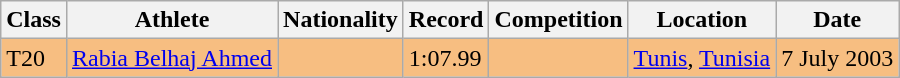<table class="wikitable">
<tr>
<th>Class</th>
<th>Athlete</th>
<th>Nationality</th>
<th>Record</th>
<th>Competition</th>
<th>Location</th>
<th>Date</th>
</tr>
<tr bgcolor=#F7BE81>
<td>T20</td>
<td><a href='#'>Rabia Belhaj Ahmed</a></td>
<td></td>
<td>1:07.99</td>
<td></td>
<td><a href='#'>Tunis</a>, <a href='#'>Tunisia</a></td>
<td>7 July 2003</td>
</tr>
</table>
